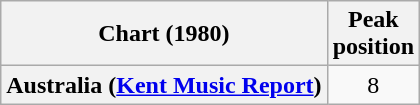<table class="wikitable sortable plainrowheaders" style="text-align:center">
<tr>
<th>Chart (1980)</th>
<th>Peak<br>position</th>
</tr>
<tr>
<th scope="row">Australia (<a href='#'>Kent Music Report</a>)</th>
<td>8</td>
</tr>
</table>
